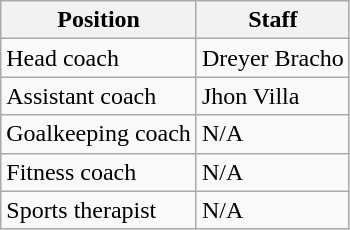<table class=wikitable>
<tr>
<th>Position</th>
<th>Staff</th>
</tr>
<tr>
<td>Head coach</td>
<td> Dreyer Bracho</td>
</tr>
<tr>
<td>Assistant coach</td>
<td> Jhon Villa</td>
</tr>
<tr>
<td>Goalkeeping coach</td>
<td> N/A</td>
</tr>
<tr>
<td>Fitness coach</td>
<td> N/A</td>
</tr>
<tr>
<td>Sports therapist</td>
<td> N/A</td>
</tr>
</table>
